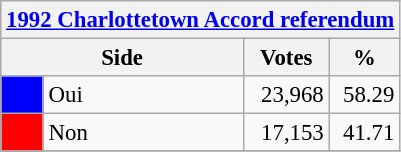<table class="wikitable" style="font-size: 95%; clear:both">
<tr style="background-color:#E9E9E9">
<th colspan=4><a href='#'>1992 Charlottetown Accord referendum</a></th>
</tr>
<tr style="background-color:#E9E9E9">
<th colspan=2 style="width: 130px">Side</th>
<th style="width: 50px">Votes</th>
<th style="width: 40px">%</th>
</tr>
<tr>
<td bgcolor="blue"></td>
<td>Oui</td>
<td align="right">23,968</td>
<td align="right">58.29</td>
</tr>
<tr>
<td bgcolor="red"></td>
<td>Non</td>
<td align="right">17,153</td>
<td align="right">41.71</td>
</tr>
<tr>
</tr>
</table>
